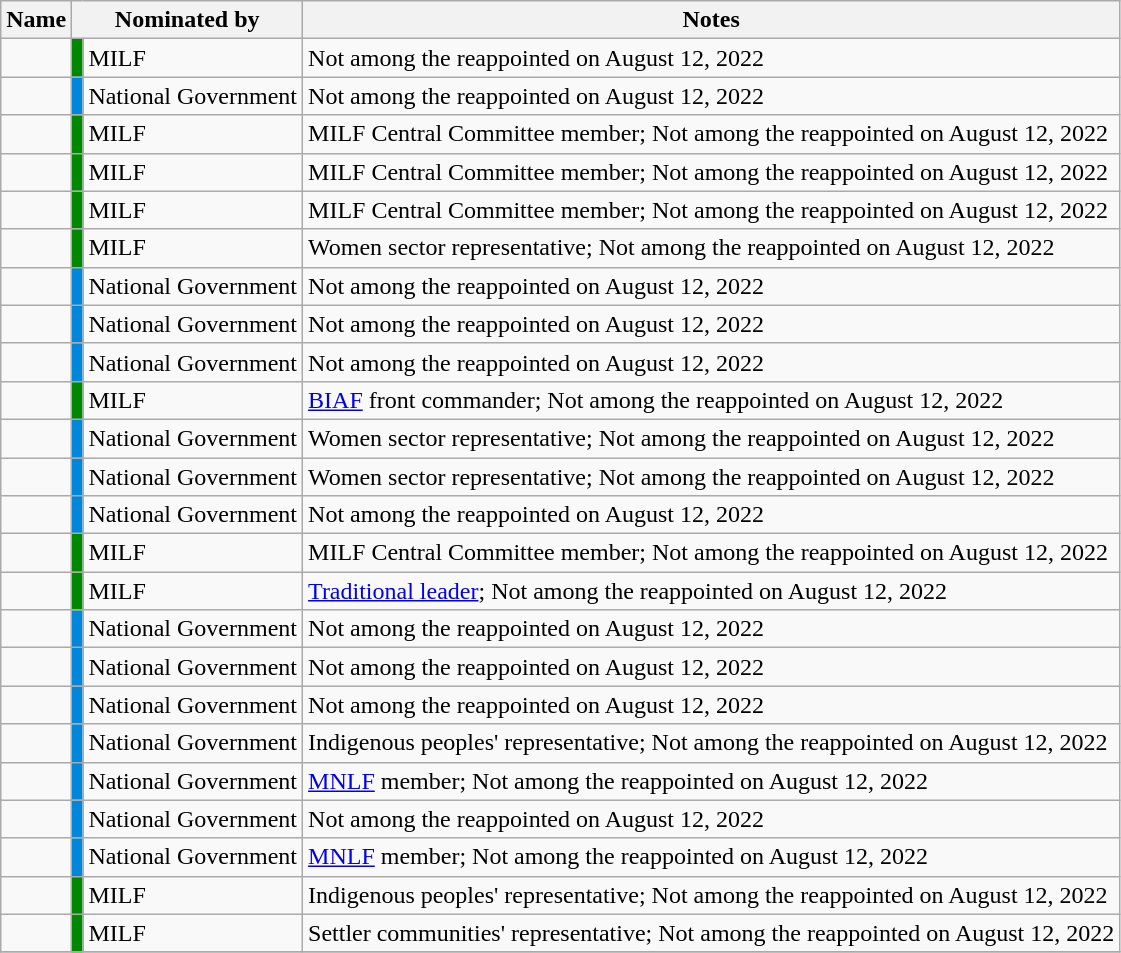<table class="wikitable sortable">
<tr>
<th>Name</th>
<th colspan=2>Nominated by</th>
<th>Notes</th>
</tr>
<tr>
<td></td>
<td style="background-color:#008800"></td>
<td>MILF</td>
<td>Not among the reappointed on August 12, 2022</td>
</tr>
<tr>
<td></td>
<td style="background-color:#0087DC"></td>
<td>National Government</td>
<td>Not among the reappointed on August 12, 2022</td>
</tr>
<tr>
<td></td>
<td style="background-color:#008800"></td>
<td>MILF</td>
<td>MILF Central Committee member; Not among the reappointed on August 12, 2022</td>
</tr>
<tr>
<td></td>
<td style="background-color:#008800"></td>
<td>MILF</td>
<td>MILF Central Committee member; Not among the reappointed on August 12, 2022</td>
</tr>
<tr>
<td></td>
<td style="background-color:#008800"></td>
<td>MILF</td>
<td>MILF Central Committee member; Not among the reappointed on August 12, 2022</td>
</tr>
<tr>
<td></td>
<td style="background-color:#008800"></td>
<td>MILF</td>
<td>Women sector representative; Not among the reappointed on August 12, 2022</td>
</tr>
<tr>
<td></td>
<td style="background-color:#0087DC"></td>
<td>National Government</td>
<td>Not among the reappointed on August 12, 2022</td>
</tr>
<tr>
<td></td>
<td style="background-color:#0087DC"></td>
<td>National Government</td>
<td>Not among the reappointed on August 12, 2022</td>
</tr>
<tr>
<td></td>
<td style="background-color:#0087DC"></td>
<td>National Government</td>
<td>Not among the reappointed on August 12, 2022</td>
</tr>
<tr>
<td></td>
<td style="background-color:#008800"></td>
<td>MILF</td>
<td><a href='#'>BIAF</a> front commander; Not among the reappointed on August 12, 2022</td>
</tr>
<tr>
<td></td>
<td style="background-color:#0087DC"></td>
<td>National Government</td>
<td>Women sector representative; Not among the reappointed on August 12, 2022</td>
</tr>
<tr>
<td></td>
<td style="background-color:#0087DC"></td>
<td>National Government</td>
<td>Women sector representative; Not among the reappointed on August 12, 2022</td>
</tr>
<tr>
<td></td>
<td style="background-color:#0087DC"></td>
<td>National Government</td>
<td>Not among the reappointed on August 12, 2022</td>
</tr>
<tr>
<td></td>
<td style="background-color:#008800"></td>
<td>MILF</td>
<td>MILF Central Committee member; Not among the reappointed on August 12, 2022</td>
</tr>
<tr>
<td></td>
<td style="background-color:#008800"></td>
<td>MILF</td>
<td><a href='#'>Traditional leader</a>; Not among the reappointed on August 12, 2022</td>
</tr>
<tr>
<td></td>
<td style="background-color:#0087DC"></td>
<td>National Government</td>
<td>Not among the reappointed on August 12, 2022</td>
</tr>
<tr>
<td></td>
<td style="background-color:#0087DC"></td>
<td>National Government</td>
<td>Not among the reappointed on August 12, 2022</td>
</tr>
<tr>
<td></td>
<td style="background-color:#0087DC"></td>
<td>National Government</td>
<td>Not among the reappointed on August 12, 2022</td>
</tr>
<tr>
<td></td>
<td style="background-color:#0087DC"></td>
<td>National Government</td>
<td>Indigenous peoples' representative; Not among the reappointed on August 12, 2022</td>
</tr>
<tr>
<td></td>
<td style="background-color:#0087DC"></td>
<td>National Government</td>
<td><a href='#'>MNLF</a> member; Not among the reappointed on August 12, 2022</td>
</tr>
<tr>
<td></td>
<td style="background-color:#0087DC"></td>
<td>National Government</td>
<td>Not among the reappointed on August 12, 2022</td>
</tr>
<tr>
<td></td>
<td style="background-color:#0087DC"></td>
<td>National Government</td>
<td><a href='#'>MNLF</a> member; Not among the reappointed on August 12, 2022</td>
</tr>
<tr>
<td></td>
<td style="background-color:#008800"></td>
<td>MILF</td>
<td>Indigenous peoples' representative; Not among the reappointed on August 12, 2022</td>
</tr>
<tr>
<td></td>
<td style="background-color:#008800"></td>
<td>MILF</td>
<td>Settler communities' representative; Not among the reappointed on August 12, 2022</td>
</tr>
<tr>
</tr>
</table>
